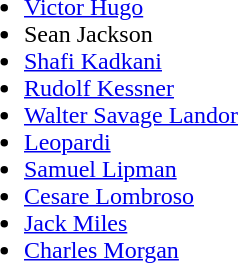<table align="center" summary="middle column visually second">
<tr>
<td align="left"><br><ul><li><a href='#'>Victor Hugo</a></li><li>Sean Jackson</li><li><a href='#'>Shafi Kadkani</a></li><li><a href='#'>Rudolf Kessner</a></li><li><a href='#'>Walter Savage Landor</a></li><li><a href='#'>Leopardi</a></li><li><a href='#'>Samuel Lipman</a></li><li><a href='#'>Cesare Lombroso</a></li><li><a href='#'>Jack Miles</a></li><li><a href='#'>Charles Morgan</a></li></ul></td>
</tr>
</table>
